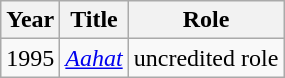<table class="wikitable">
<tr>
<th>Year</th>
<th>Title</th>
<th>Role</th>
</tr>
<tr>
<td>1995</td>
<td><em><a href='#'>Aahat</a></em></td>
<td>uncredited role</td>
</tr>
</table>
